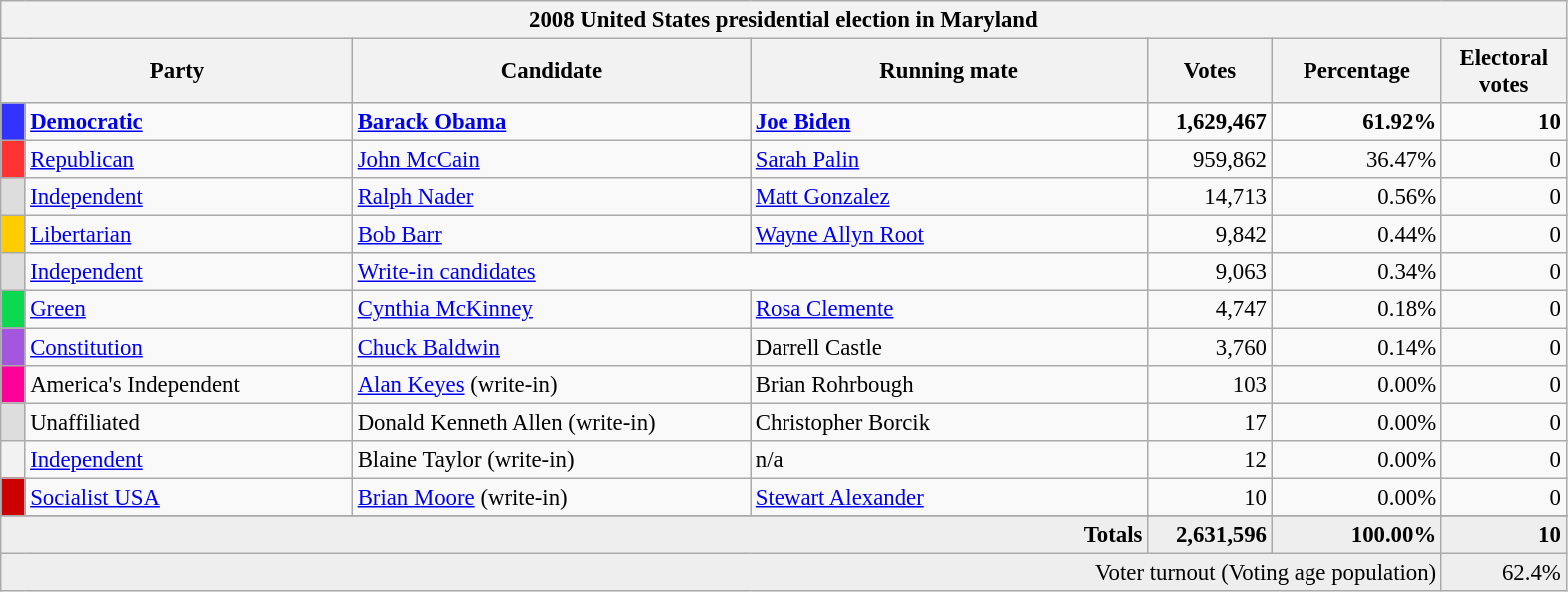<table class="wikitable" style="font-size: 95%;">
<tr>
<th colspan="7">2008 United States presidential election in Maryland</th>
</tr>
<tr>
<th colspan="2" style="width: 15em">Party</th>
<th style="width: 17em">Candidate</th>
<th style="width: 17em">Running mate</th>
<th style="width: 5em">Votes</th>
<th style="width: 7em">Percentage</th>
<th style="width: 5em">Electoral votes</th>
</tr>
<tr>
<th style="background-color:#3333FF; width: 3px"></th>
<td style="width: 130px"><strong><a href='#'>Democratic</a></strong></td>
<td><strong><a href='#'>Barack Obama</a></strong></td>
<td><strong><a href='#'>Joe Biden</a></strong></td>
<td align="right"><strong>1,629,467</strong></td>
<td align="right"><strong>61.92%</strong></td>
<td align="right"><strong>10</strong></td>
</tr>
<tr>
<th style="background-color:#FF3333; width: 3px"></th>
<td style="width: 130px"><a href='#'>Republican</a></td>
<td><a href='#'>John McCain</a></td>
<td><a href='#'>Sarah Palin</a></td>
<td align="right">959,862</td>
<td align="right">36.47%</td>
<td align="right">0</td>
</tr>
<tr>
<th style="background-color:#DDDDDD; width: 3px"></th>
<td style="width: 130px"><a href='#'>Independent</a></td>
<td><a href='#'>Ralph Nader</a></td>
<td><a href='#'>Matt Gonzalez</a></td>
<td align="right">14,713</td>
<td align="right">0.56%</td>
<td align="right">0</td>
</tr>
<tr>
<th style="background-color:#FFCC00; width: 3px"></th>
<td style="width: 130px"><a href='#'>Libertarian</a></td>
<td><a href='#'>Bob Barr</a></td>
<td><a href='#'>Wayne Allyn Root</a></td>
<td align="right">9,842</td>
<td align="right">0.44%</td>
<td align="right">0</td>
</tr>
<tr>
<th style="background-color:#DDDDDD; width: 3px"></th>
<td style="width: 130px"><a href='#'>Independent</a></td>
<td colspan="2"><a href='#'>Write-in candidates</a></td>
<td align="right">9,063</td>
<td align="right">0.34%</td>
<td align="right">0</td>
</tr>
<tr>
<th style="background-color:#0BDA51; width: 3px"></th>
<td style="width: 130px"><a href='#'>Green</a></td>
<td><a href='#'>Cynthia McKinney</a></td>
<td><a href='#'>Rosa Clemente</a></td>
<td align="right">4,747</td>
<td align="right">0.18%</td>
<td align="right">0</td>
</tr>
<tr>
<th style="background-color:#A356DE; width: 3px"></th>
<td style="width: 130px"><a href='#'>Constitution</a></td>
<td><a href='#'>Chuck Baldwin</a></td>
<td>Darrell Castle</td>
<td align="right">3,760</td>
<td align="right">0.14%</td>
<td align="right">0</td>
</tr>
<tr>
<th style="background-color:#FF0099; width: 3px"></th>
<td style="width: 130px">America's Independent</td>
<td><a href='#'>Alan Keyes</a> (write-in)</td>
<td>Brian Rohrbough</td>
<td align="right">103</td>
<td align="right">0.00%</td>
<td align="right">0</td>
</tr>
<tr>
<th style="background-color:#DDDDDD; width: 3px"></th>
<td style="width: 130px">Unaffiliated</td>
<td>Donald Kenneth Allen (write-in)</td>
<td>Christopher Borcik</td>
<td align="right">17</td>
<td align="right">0.00%</td>
<td align="right">0</td>
</tr>
<tr>
<th style="background-color:ddd; width: 3px"></th>
<td style="width: 130px"><a href='#'>Independent</a></td>
<td>Blaine Taylor (write-in)</td>
<td>n/a</td>
<td align="right">12</td>
<td align="right">0.00%</td>
<td align="right">0</td>
</tr>
<tr>
<th style="background-color:#CC0000; width: 3px"></th>
<td style="width: 130px"><a href='#'>Socialist USA</a></td>
<td><a href='#'>Brian Moore</a> (write-in)</td>
<td><a href='#'>Stewart Alexander</a></td>
<td align="right">10</td>
<td align="right">0.00%</td>
<td align="right">0</td>
</tr>
<tr>
</tr>
<tr bgcolor="#EEEEEE">
<td colspan="4" align="right"><strong>Totals</strong></td>
<td align="right"><strong>2,631,596</strong></td>
<td align="right"><strong>100.00%</strong></td>
<td align="right"><strong>10</strong></td>
</tr>
<tr bgcolor="#EEEEEE">
<td colspan="6" align="right">Voter turnout (Voting age population)</td>
<td colspan="1" align="right">62.4%</td>
</tr>
</table>
